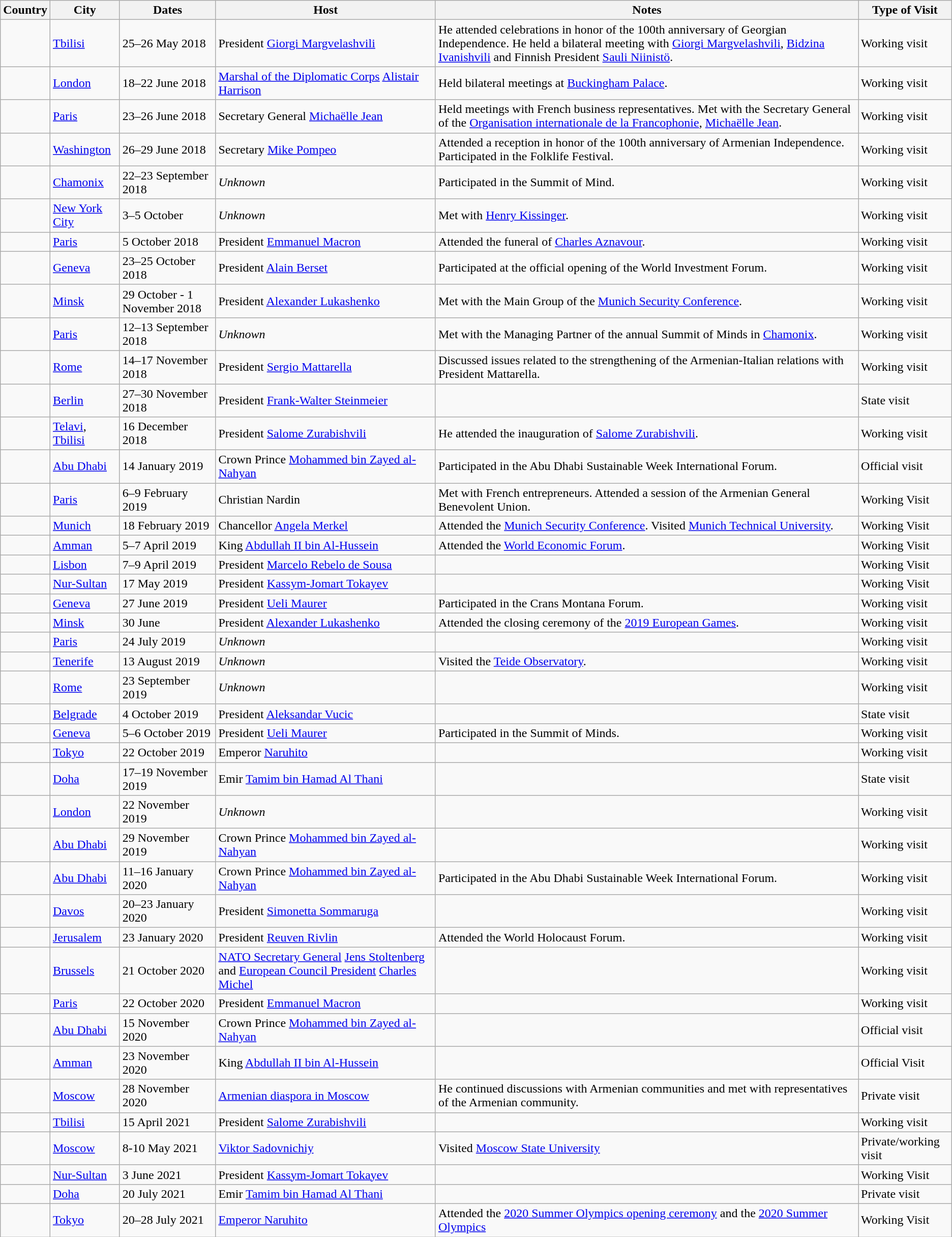<table class="wikitable sortable">
<tr>
<th>Country</th>
<th>City</th>
<th>Dates</th>
<th>Host</th>
<th>Notes</th>
<th>Type of Visit</th>
</tr>
<tr>
<td></td>
<td><a href='#'>Tbilisi</a></td>
<td>25–26 May 2018</td>
<td>President <a href='#'>Giorgi Margvelashvili</a></td>
<td>He attended celebrations in honor of the 100th anniversary of Georgian Independence. He held a bilateral meeting with <a href='#'>Giorgi Margvelashvili</a>, <a href='#'>Bidzina Ivanishvili</a> and Finnish President <a href='#'>Sauli Niinistö</a>.</td>
<td>Working visit</td>
</tr>
<tr>
<td></td>
<td><a href='#'>London</a></td>
<td>18–22 June 2018</td>
<td><a href='#'>Marshal of the Diplomatic Corps</a> <a href='#'>Alistair Harrison</a></td>
<td>Held bilateral meetings at <a href='#'>Buckingham Palace</a>.</td>
<td>Working visit</td>
</tr>
<tr>
<td></td>
<td><a href='#'>Paris</a></td>
<td>23–26 June 2018</td>
<td>Secretary General <a href='#'>Michaëlle Jean</a></td>
<td>Held meetings with French business representatives. Met with the Secretary General of the <a href='#'>Organisation internationale de la Francophonie</a>, <a href='#'>Michaëlle Jean</a>.</td>
<td>Working visit</td>
</tr>
<tr>
<td></td>
<td><a href='#'>Washington</a></td>
<td>26–29 June 2018</td>
<td>Secretary <a href='#'>Mike Pompeo</a></td>
<td>Attended a reception in honor of the 100th anniversary of Armenian Independence. Participated in the Folklife Festival.</td>
<td>Working visit</td>
</tr>
<tr>
<td></td>
<td><a href='#'>Chamonix</a></td>
<td>22–23 September 2018</td>
<td><em>Unknown</em></td>
<td>Participated in the Summit of Mind.</td>
<td>Working visit</td>
</tr>
<tr>
<td></td>
<td><a href='#'>New York City</a></td>
<td>3–5 October</td>
<td><em>Unknown</em></td>
<td>Met with <a href='#'>Henry Kissinger</a>.</td>
<td>Working visit</td>
</tr>
<tr>
<td></td>
<td><a href='#'>Paris</a></td>
<td>5 October 2018</td>
<td>President <a href='#'>Emmanuel Macron</a></td>
<td>Attended the funeral of <a href='#'>Charles Aznavour</a>.</td>
<td>Working visit</td>
</tr>
<tr>
<td></td>
<td><a href='#'>Geneva</a></td>
<td>23–25 October 2018</td>
<td>President <a href='#'>Alain Berset</a></td>
<td>Participated at the official opening of the World Investment Forum.</td>
<td>Working visit</td>
</tr>
<tr>
<td></td>
<td><a href='#'>Minsk</a></td>
<td>29 October - 1 November 2018</td>
<td>President <a href='#'>Alexander Lukashenko</a></td>
<td>Met with the Main Group of the <a href='#'>Munich Security Conference</a>.</td>
<td>Working visit</td>
</tr>
<tr>
<td></td>
<td><a href='#'>Paris</a></td>
<td>12–13 September 2018</td>
<td><em>Unknown</em></td>
<td>Met with the Managing Partner of the annual Summit of Minds in <a href='#'>Chamonix</a>.</td>
<td>Working visit</td>
</tr>
<tr>
<td></td>
<td><a href='#'>Rome</a></td>
<td>14–17 November 2018</td>
<td>President <a href='#'>Sergio Mattarella</a></td>
<td>Discussed issues related to the strengthening of the Armenian-Italian relations with President Mattarella.</td>
<td>Working visit</td>
</tr>
<tr>
<td></td>
<td><a href='#'>Berlin</a></td>
<td>27–30 November 2018</td>
<td>President <a href='#'>Frank-Walter Steinmeier</a></td>
<td></td>
<td>State visit</td>
</tr>
<tr>
<td></td>
<td><a href='#'>Telavi</a>, <a href='#'>Tbilisi</a></td>
<td>16 December 2018</td>
<td>President <a href='#'>Salome Zurabishvili</a></td>
<td>He attended the inauguration of <a href='#'>Salome Zurabishvili</a>.</td>
<td>Working visit</td>
</tr>
<tr>
<td></td>
<td><a href='#'>Abu Dhabi</a></td>
<td>14 January 2019</td>
<td>Crown Prince <a href='#'>Mohammed bin Zayed al-Nahyan</a></td>
<td>Participated in the Abu Dhabi Sustainable Week International Forum.</td>
<td>Official visit</td>
</tr>
<tr>
<td></td>
<td><a href='#'>Paris</a></td>
<td>6–9 February 2019</td>
<td>Christian Nardin</td>
<td>Met with French entrepreneurs. Attended a session of the Armenian General Benevolent Union.</td>
<td>Working Visit</td>
</tr>
<tr>
<td></td>
<td><a href='#'>Munich</a></td>
<td>18 February 2019</td>
<td>Chancellor <a href='#'>Angela Merkel</a></td>
<td>Attended the <a href='#'>Munich Security Conference</a>. Visited <a href='#'>Munich Technical University</a>.</td>
<td>Working Visit</td>
</tr>
<tr>
<td></td>
<td><a href='#'>Amman</a></td>
<td>5–7 April 2019</td>
<td>King <a href='#'>Abdullah II bin Al-Hussein</a></td>
<td>Attended the <a href='#'>World Economic Forum</a>.</td>
<td>Working Visit</td>
</tr>
<tr>
<td></td>
<td><a href='#'>Lisbon</a></td>
<td>7–9 April 2019</td>
<td>President <a href='#'>Marcelo Rebelo de Sousa</a></td>
<td></td>
<td>Working Visit</td>
</tr>
<tr>
<td></td>
<td><a href='#'>Nur-Sultan</a></td>
<td>17 May 2019</td>
<td>President <a href='#'>Kassym-Jomart Tokayev</a></td>
<td></td>
<td>Working Visit</td>
</tr>
<tr>
<td></td>
<td><a href='#'>Geneva</a></td>
<td>27 June 2019</td>
<td>President <a href='#'>Ueli Maurer</a></td>
<td>Participated in the Crans Montana Forum.</td>
<td>Working visit</td>
</tr>
<tr>
<td></td>
<td><a href='#'>Minsk</a></td>
<td>30 June</td>
<td>President <a href='#'>Alexander Lukashenko</a></td>
<td>Attended the closing ceremony of the <a href='#'>2019 European Games</a>.</td>
<td>Working visit</td>
</tr>
<tr>
<td></td>
<td><a href='#'>Paris</a></td>
<td>24 July 2019</td>
<td><em>Unknown</em></td>
<td></td>
<td>Working visit</td>
</tr>
<tr>
<td></td>
<td><a href='#'>Tenerife</a></td>
<td>13 August 2019</td>
<td><em>Unknown</em></td>
<td>Visited the <a href='#'>Teide Observatory</a>.</td>
<td>Working visit</td>
</tr>
<tr>
<td></td>
<td><a href='#'>Rome</a></td>
<td>23 September 2019</td>
<td><em>Unknown</em></td>
<td></td>
<td>Working visit</td>
</tr>
<tr>
<td></td>
<td><a href='#'>Belgrade</a></td>
<td>4 October 2019</td>
<td>President <a href='#'>Aleksandar Vucic</a></td>
<td></td>
<td>State visit</td>
</tr>
<tr>
<td></td>
<td><a href='#'>Geneva</a></td>
<td>5–6 October 2019</td>
<td>President <a href='#'>Ueli Maurer</a></td>
<td>Participated in the Summit of Minds.</td>
<td>Working visit</td>
</tr>
<tr>
<td></td>
<td><a href='#'>Tokyo</a></td>
<td>22 October 2019</td>
<td>Emperor <a href='#'>Naruhito</a></td>
<td></td>
<td>Working visit</td>
</tr>
<tr>
<td></td>
<td><a href='#'>Doha</a></td>
<td>17–19 November 2019</td>
<td>Emir <a href='#'>Tamim bin Hamad Al Thani</a></td>
<td></td>
<td>State visit</td>
</tr>
<tr>
<td></td>
<td><a href='#'>London</a></td>
<td>22 November 2019</td>
<td><em>Unknown</em></td>
<td></td>
<td>Working visit</td>
</tr>
<tr>
<td></td>
<td><a href='#'>Abu Dhabi</a></td>
<td>29 November 2019</td>
<td>Crown Prince <a href='#'>Mohammed bin Zayed al-Nahyan</a></td>
<td></td>
<td>Working visit</td>
</tr>
<tr>
<td></td>
<td><a href='#'>Abu Dhabi</a></td>
<td>11–16 January 2020</td>
<td>Crown Prince <a href='#'>Mohammed bin Zayed al-Nahyan</a></td>
<td>Participated in the Abu Dhabi Sustainable Week International Forum.</td>
<td>Working visit</td>
</tr>
<tr>
<td></td>
<td><a href='#'>Davos</a></td>
<td>20–23 January 2020</td>
<td>President <a href='#'>Simonetta Sommaruga</a></td>
<td></td>
<td>Working visit</td>
</tr>
<tr>
<td></td>
<td><a href='#'>Jerusalem</a></td>
<td>23 January 2020</td>
<td>President <a href='#'>Reuven Rivlin</a></td>
<td>Attended the World Holocaust Forum.</td>
<td>Working visit</td>
</tr>
<tr>
<td></td>
<td><a href='#'>Brussels</a></td>
<td>21 October 2020</td>
<td><a href='#'>NATO Secretary General</a> <a href='#'>Jens Stoltenberg</a> and <a href='#'>European Council President</a> <a href='#'>Charles Michel</a></td>
<td></td>
<td>Working visit</td>
</tr>
<tr>
<td></td>
<td><a href='#'>Paris</a></td>
<td>22 October 2020</td>
<td>President <a href='#'>Emmanuel Macron</a></td>
<td></td>
<td>Working visit</td>
</tr>
<tr>
<td></td>
<td><a href='#'>Abu Dhabi</a></td>
<td>15 November 2020</td>
<td>Crown Prince <a href='#'>Mohammed bin Zayed al-Nahyan</a></td>
<td></td>
<td>Official visit</td>
</tr>
<tr>
<td></td>
<td><a href='#'>Amman</a></td>
<td>23 November 2020</td>
<td>King <a href='#'>Abdullah II bin Al-Hussein</a></td>
<td></td>
<td>Official Visit</td>
</tr>
<tr>
<td></td>
<td><a href='#'>Moscow</a></td>
<td>28 November 2020</td>
<td><a href='#'>Armenian diaspora in Moscow</a></td>
<td>He continued discussions with Armenian communities and met with representatives of the Armenian community.</td>
<td>Private visit</td>
</tr>
<tr>
<td></td>
<td><a href='#'>Tbilisi</a></td>
<td>15 April 2021</td>
<td>President <a href='#'>Salome Zurabishvili</a></td>
<td></td>
<td>Working visit</td>
</tr>
<tr>
<td></td>
<td><a href='#'>Moscow</a></td>
<td>8-10 May 2021</td>
<td><a href='#'>Viktor Sadovnichiy</a></td>
<td>Visited <a href='#'>Moscow State University</a></td>
<td>Private/working visit</td>
</tr>
<tr>
<td></td>
<td><a href='#'>Nur-Sultan</a></td>
<td>3 June 2021</td>
<td>President <a href='#'>Kassym-Jomart Tokayev</a></td>
<td></td>
<td>Working Visit</td>
</tr>
<tr>
<td></td>
<td><a href='#'>Doha</a></td>
<td>20 July 2021</td>
<td>Emir <a href='#'>Tamim bin Hamad Al Thani</a></td>
<td></td>
<td>Private visit</td>
</tr>
<tr>
<td></td>
<td><a href='#'>Tokyo</a></td>
<td>20–28 July 2021</td>
<td><a href='#'>Emperor Naruhito</a></td>
<td>Attended the <a href='#'>2020 Summer Olympics opening ceremony</a> and the <a href='#'>2020 Summer Olympics</a></td>
<td>Working Visit</td>
</tr>
</table>
